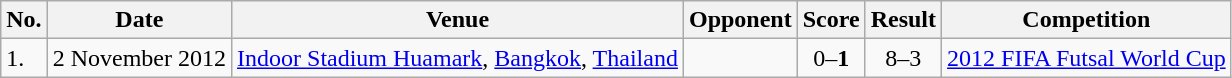<table class="wikitable">
<tr>
<th>No.</th>
<th>Date</th>
<th>Venue</th>
<th>Opponent</th>
<th>Score</th>
<th>Result</th>
<th>Competition</th>
</tr>
<tr>
<td>1.</td>
<td>2 November 2012</td>
<td><a href='#'>Indoor Stadium Huamark</a>, <a href='#'>Bangkok</a>, <a href='#'>Thailand</a></td>
<td></td>
<td align=center>0–<strong>1</strong></td>
<td align=center>8–3</td>
<td><a href='#'>2012 FIFA Futsal World Cup</a></td>
</tr>
</table>
